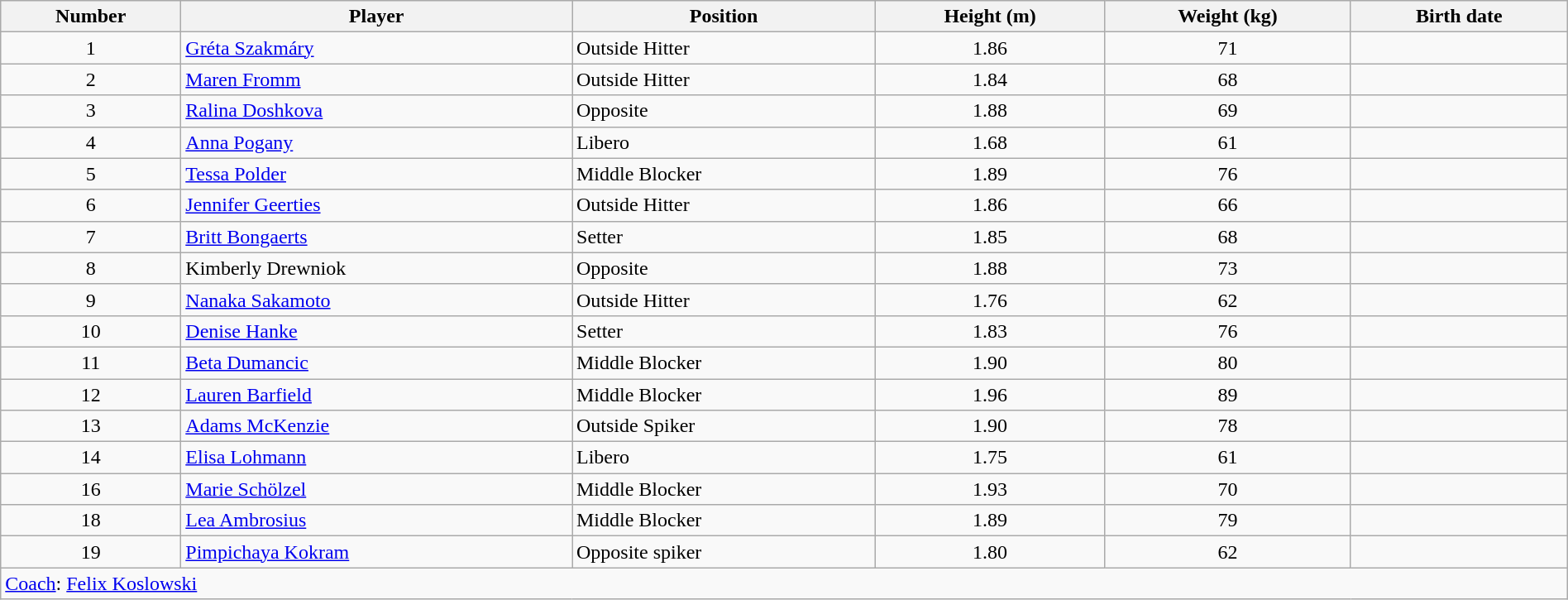<table class="wikitable" style="width:100%;">
<tr>
<th>Number</th>
<th>Player</th>
<th>Position</th>
<th>Height (m)</th>
<th>Weight (kg)</th>
<th>Birth date</th>
</tr>
<tr>
<td align=center>1</td>
<td> <a href='#'>Gréta Szakmáry</a></td>
<td>Outside Hitter</td>
<td align=center>1.86</td>
<td align=center>71</td>
<td></td>
</tr>
<tr>
<td align=center>2</td>
<td> <a href='#'>Maren Fromm</a></td>
<td>Outside Hitter</td>
<td align=center>1.84</td>
<td align=center>68</td>
<td></td>
</tr>
<tr>
<td align=center>3</td>
<td> <a href='#'>Ralina Doshkova</a></td>
<td>Opposite</td>
<td align=center>1.88</td>
<td align=center>69</td>
<td></td>
</tr>
<tr>
<td align=center>4</td>
<td> <a href='#'>Anna Pogany</a></td>
<td>Libero</td>
<td align=center>1.68</td>
<td align=center>61</td>
<td></td>
</tr>
<tr>
<td align=center>5</td>
<td> <a href='#'>Tessa Polder</a></td>
<td>Middle Blocker</td>
<td align=center>1.89</td>
<td align=center>76</td>
<td></td>
</tr>
<tr>
<td align=center>6</td>
<td> <a href='#'>Jennifer Geerties</a></td>
<td>Outside Hitter</td>
<td align=center>1.86</td>
<td align=center>66</td>
<td></td>
</tr>
<tr>
<td align=center>7</td>
<td> <a href='#'>Britt Bongaerts</a></td>
<td>Setter</td>
<td align=center>1.85</td>
<td align=center>68</td>
<td></td>
</tr>
<tr>
<td align=center>8</td>
<td> Kimberly Drewniok</td>
<td>Opposite</td>
<td align=center>1.88</td>
<td align=center>73</td>
<td></td>
</tr>
<tr>
<td align=center>9</td>
<td> <a href='#'>Nanaka Sakamoto</a></td>
<td>Outside Hitter</td>
<td align=center>1.76</td>
<td align=center>62</td>
<td></td>
</tr>
<tr>
<td align=center>10</td>
<td> <a href='#'>Denise Hanke</a></td>
<td>Setter</td>
<td align=center>1.83</td>
<td align=center>76</td>
<td></td>
</tr>
<tr>
<td align=center>11</td>
<td> <a href='#'>Beta Dumancic</a></td>
<td>Middle Blocker</td>
<td align=center>1.90</td>
<td align=center>80</td>
<td></td>
</tr>
<tr>
<td align=center>12</td>
<td> <a href='#'>Lauren Barfield</a></td>
<td>Middle Blocker</td>
<td align=center>1.96</td>
<td align=center>89</td>
<td></td>
</tr>
<tr>
<td align=center>13</td>
<td> <a href='#'>Adams McKenzie</a></td>
<td>Outside Spiker</td>
<td align=center>1.90</td>
<td align=center>78</td>
<td></td>
</tr>
<tr>
<td align=center>14</td>
<td> <a href='#'>Elisa Lohmann</a></td>
<td>Libero</td>
<td align=center>1.75</td>
<td align=center>61</td>
<td></td>
</tr>
<tr>
<td align=center>16</td>
<td> <a href='#'>Marie Schölzel</a></td>
<td>Middle Blocker</td>
<td align=center>1.93</td>
<td align=center>70</td>
<td></td>
</tr>
<tr>
<td align=center>18</td>
<td> <a href='#'>Lea Ambrosius</a></td>
<td>Middle Blocker</td>
<td align=center>1.89</td>
<td align=center>79</td>
<td></td>
</tr>
<tr>
<td align=center>19</td>
<td> <a href='#'>Pimpichaya Kokram </a></td>
<td>Opposite spiker</td>
<td align=center>1.80</td>
<td align=center>62</td>
<td></td>
</tr>
<tr>
<td colspan=6><a href='#'>Coach</a>:  <a href='#'>Felix Koslowski</a></td>
</tr>
</table>
